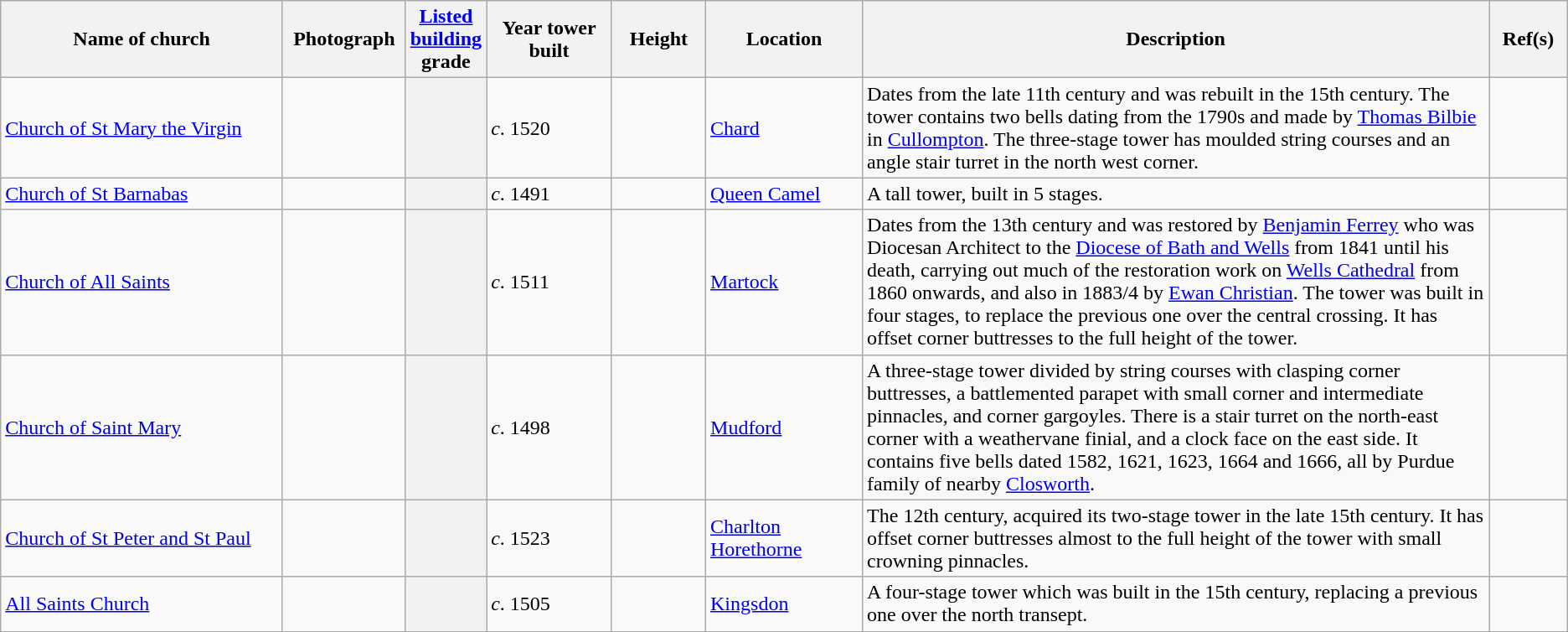<table class="wikitable sortable" width:100%; border:0px; text-align:left; line-height:150%;">
<tr>
<th height="17" width="18%">Name of church</th>
<th class="unsortable">Photograph</th>
<th height="17" width="5%"><a href='#'>Listed building</a> grade</th>
<th height="17" width="8%">Year tower built</th>
<th height="17" width="6%">Height</th>
<th height="17" width="10%">Location</th>
<th class="unsortable" height="17" width="40%">Description</th>
<th class="unsortable" height="17" width="5%">Ref(s)</th>
</tr>
<tr>
<td><a href='#'>Church of St Mary the Virgin</a></td>
<td></td>
<th></th>
<td><em>c</em>. 1520</td>
<td></td>
<td><a href='#'>Chard</a><br></td>
<td>Dates from the late 11th century and was rebuilt in the 15th century. The tower contains two bells dating from the 1790s and made by <a href='#'>Thomas Bilbie</a> in <a href='#'>Cullompton</a>. The three-stage tower has moulded string courses and an angle stair turret in the north west corner.</td>
<td></td>
</tr>
<tr>
<td><a href='#'>Church of St Barnabas</a></td>
<td></td>
<th></th>
<td><em>c</em>. 1491</td>
<td></td>
<td><a href='#'>Queen Camel</a><br></td>
<td>A tall tower, built in 5 stages.</td>
<td></td>
</tr>
<tr>
<td><a href='#'>Church of All Saints</a></td>
<td></td>
<th></th>
<td><em>c</em>. 1511</td>
<td></td>
<td><a href='#'>Martock</a><br></td>
<td>Dates from the 13th century and was restored by <a href='#'>Benjamin Ferrey</a> who was Diocesan Architect to the <a href='#'>Diocese of Bath and Wells</a> from 1841 until his death, carrying out much of the restoration work on <a href='#'>Wells Cathedral</a> from 1860 onwards, and also in 1883/4 by <a href='#'>Ewan Christian</a>.  The tower was built in four stages, to replace the previous one over the central crossing. It has offset corner buttresses to the full height of the tower.</td>
<td></td>
</tr>
<tr>
<td><a href='#'>Church of Saint Mary</a></td>
<td></td>
<th></th>
<td><em>c</em>. 1498</td>
<td></td>
<td><a href='#'>Mudford</a><br></td>
<td>A three-stage tower divided by string courses with clasping corner buttresses, a battlemented parapet with small corner and intermediate pinnacles, and corner gargoyles. There is a stair turret on the north-east corner with a weathervane finial, and a clock face on the east side. It contains five bells dated 1582, 1621, 1623, 1664 and 1666, all by Purdue family of nearby <a href='#'>Closworth</a>.</td>
<td></td>
</tr>
<tr>
<td><a href='#'>Church of St Peter and St Paul</a></td>
<td></td>
<th></th>
<td><em>c</em>. 1523</td>
<td></td>
<td><a href='#'>Charlton Horethorne</a><br></td>
<td>The 12th century, acquired its two-stage tower in the late 15th century. It has offset corner buttresses almost to the full height of the tower with small crowning pinnacles.</td>
<td></td>
</tr>
<tr>
<td><a href='#'>All Saints Church</a></td>
<td></td>
<th></th>
<td><em>c</em>. 1505</td>
<td></td>
<td><a href='#'>Kingsdon</a><br></td>
<td>A four-stage tower which was built in the 15th century, replacing a previous one over the north transept.</td>
<td></td>
</tr>
</table>
